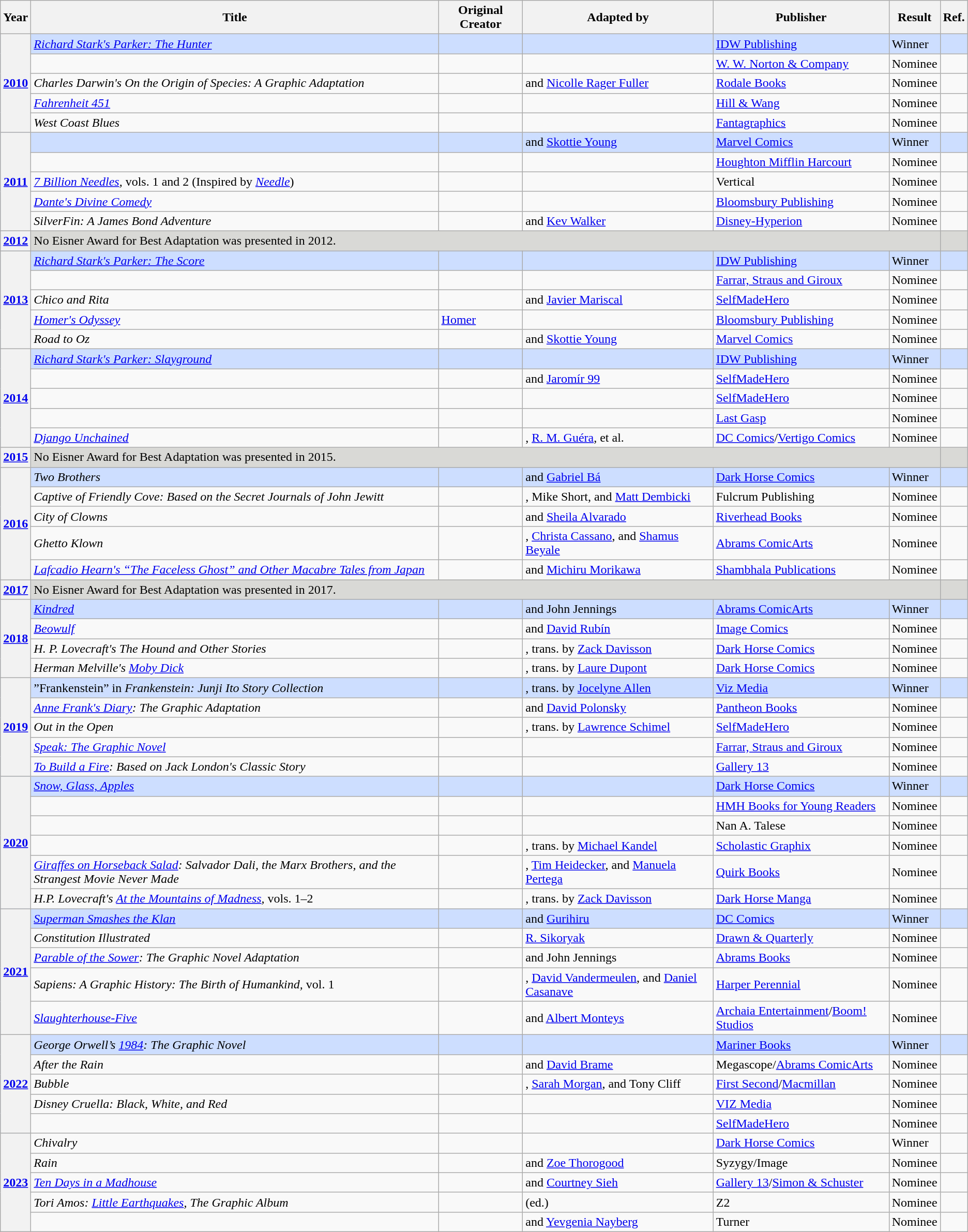<table class="wikitable sortable mw-collapsible">
<tr>
<th>Year</th>
<th>Title</th>
<th>Original Creator</th>
<th>Adapted by</th>
<th>Publisher</th>
<th>Result</th>
<th>Ref.</th>
</tr>
<tr style= background:#cddeff>
<th rowspan="5"><a href='#'>2010</a></th>
<td><em><a href='#'>Richard Stark's Parker: The Hunter</a></em></td>
<td></td>
<td></td>
<td><a href='#'>IDW Publishing</a></td>
<td>Winner</td>
<td></td>
</tr>
<tr>
<td><em></em></td>
<td></td>
<td></td>
<td><a href='#'>W. W. Norton & Company</a></td>
<td>Nominee</td>
<td></td>
</tr>
<tr>
<td><em>Charles Darwin's On the Origin of Species: A Graphic Adaptation</em></td>
<td></td>
<td> and <a href='#'>Nicolle Rager Fuller</a></td>
<td><a href='#'>Rodale Books</a></td>
<td>Nominee</td>
<td></td>
</tr>
<tr>
<td><em><a href='#'>Fahrenheit 451</a></em></td>
<td></td>
<td></td>
<td><a href='#'>Hill & Wang</a></td>
<td>Nominee</td>
<td></td>
</tr>
<tr>
<td><em>West Coast Blues</em></td>
<td></td>
<td></td>
<td><a href='#'>Fantagraphics</a></td>
<td>Nominee</td>
<td></td>
</tr>
<tr style= background:#cddeff>
<th rowspan="5"><a href='#'>2011</a></th>
<td><em></em></td>
<td></td>
<td> and <a href='#'>Skottie Young</a></td>
<td><a href='#'>Marvel Comics</a></td>
<td>Winner</td>
<td></td>
</tr>
<tr>
<td><em></em></td>
<td></td>
<td></td>
<td><a href='#'>Houghton Mifflin Harcourt</a></td>
<td>Nominee</td>
<td></td>
</tr>
<tr>
<td><em><a href='#'>7 Billion Needles</a>,</em> vols. 1 and 2 (Inspired by <a href='#'><em>Needle</em></a>)</td>
<td></td>
<td></td>
<td>Vertical</td>
<td>Nominee</td>
<td></td>
</tr>
<tr>
<td><em><a href='#'>Dante's Divine Comedy</a></em></td>
<td></td>
<td></td>
<td><a href='#'>Bloomsbury Publishing</a></td>
<td>Nominee</td>
<td></td>
</tr>
<tr>
<td><em>SilverFin: A James Bond Adventure</em></td>
<td></td>
<td> and <a href='#'>Kev Walker</a></td>
<td><a href='#'>Disney-Hyperion</a></td>
<td>Nominee</td>
<td></td>
</tr>
<tr style= background:#D9D9D6>
<th><a href='#'>2012</a></th>
<td colspan="5">No Eisner Award for Best Adaptation was presented in 2012.</td>
<td></td>
</tr>
<tr style= background:#cddeff>
<th rowspan="5"><a href='#'>2013</a></th>
<td><em><a href='#'>Richard Stark's Parker: The Score</a></em></td>
<td></td>
<td></td>
<td><a href='#'>IDW Publishing</a></td>
<td>Winner</td>
<td></td>
</tr>
<tr>
<td><em></em></td>
<td></td>
<td></td>
<td><a href='#'>Farrar, Straus and Giroux</a></td>
<td>Nominee</td>
<td></td>
</tr>
<tr>
<td><em>Chico and Rita</em></td>
<td></td>
<td> and <a href='#'>Javier Mariscal</a></td>
<td><a href='#'>SelfMadeHero</a></td>
<td>Nominee</td>
<td></td>
</tr>
<tr>
<td><em><a href='#'>Homer's Odyssey</a></em></td>
<td><a href='#'>Homer</a></td>
<td></td>
<td><a href='#'>Bloomsbury Publishing</a></td>
<td>Nominee</td>
<td></td>
</tr>
<tr>
<td><em>Road to Oz</em></td>
<td></td>
<td> and <a href='#'>Skottie Young</a></td>
<td><a href='#'>Marvel Comics</a></td>
<td>Nominee</td>
<td></td>
</tr>
<tr style= background:#cddeff>
<th rowspan="5"><a href='#'>2014</a></th>
<td><em><a href='#'>Richard Stark's Parker: Slayground</a></em></td>
<td></td>
<td></td>
<td><a href='#'>IDW Publishing</a></td>
<td>Winner</td>
<td></td>
</tr>
<tr>
<td><em></em></td>
<td></td>
<td> and <a href='#'>Jaromír 99</a></td>
<td><a href='#'>SelfMadeHero</a></td>
<td>Nominee</td>
<td></td>
</tr>
<tr>
<td><em></em></td>
<td></td>
<td></td>
<td><a href='#'>SelfMadeHero</a></td>
<td>Nominee</td>
<td></td>
</tr>
<tr>
<td><em></em></td>
<td></td>
<td></td>
<td><a href='#'>Last Gasp</a></td>
<td>Nominee</td>
<td></td>
</tr>
<tr>
<td><em><a href='#'>Django Unchained</a></em></td>
<td></td>
<td>, <a href='#'>R. M. Guéra</a>, et al.</td>
<td><a href='#'>DC Comics</a>/<a href='#'>Vertigo Comics</a></td>
<td>Nominee</td>
<td></td>
</tr>
<tr style= background:#D9D9D6>
<th><a href='#'>2015</a></th>
<td colspan="5">No Eisner Award for Best Adaptation was presented in 2015.</td>
<td></td>
</tr>
<tr style= background:#cddeff>
<th rowspan="5"><a href='#'>2016</a></th>
<td><em>Two Brothers</em></td>
<td></td>
<td> and <a href='#'>Gabriel Bá</a></td>
<td><a href='#'>Dark Horse Comics</a></td>
<td>Winner</td>
<td></td>
</tr>
<tr>
<td><em>Captive of Friendly Cove: Based on the Secret Journals of John Jewitt</em></td>
<td></td>
<td>, Mike Short, and <a href='#'>Matt Dembicki</a></td>
<td>Fulcrum Publishing</td>
<td>Nominee</td>
<td></td>
</tr>
<tr>
<td><em>City of Clowns</em></td>
<td></td>
<td> and <a href='#'>Sheila Alvarado</a></td>
<td><a href='#'>Riverhead Books</a></td>
<td>Nominee</td>
<td></td>
</tr>
<tr>
<td><em>Ghetto Klown</em></td>
<td></td>
<td>, <a href='#'>Christa Cassano</a>, and <a href='#'>Shamus Beyale</a></td>
<td><a href='#'>Abrams ComicArts</a></td>
<td>Nominee</td>
<td></td>
</tr>
<tr>
<td><em><a href='#'>Lafcadio Hearn's “The Faceless Ghost” and Other Macabre Tales from Japan</a></em></td>
<td></td>
<td> and <a href='#'>Michiru Morikawa</a></td>
<td><a href='#'>Shambhala Publications</a></td>
<td>Nominee</td>
<td></td>
</tr>
<tr style= background:#D9D9D6>
<th><a href='#'>2017</a></th>
<td colspan="5">No Eisner Award for Best Adaptation was presented in 2017.</td>
<td></td>
</tr>
<tr style= background:#cddeff>
<th rowspan="4"><a href='#'>2018</a></th>
<td><em><a href='#'>Kindred</a></em></td>
<td></td>
<td> and John Jennings</td>
<td><a href='#'>Abrams ComicArts</a></td>
<td>Winner</td>
<td></td>
</tr>
<tr>
<td><em><a href='#'>Beowulf</a></em></td>
<td></td>
<td> and <a href='#'>David Rubín</a></td>
<td><a href='#'>Image Comics</a></td>
<td>Nominee</td>
<td></td>
</tr>
<tr>
<td><em>H. P. Lovecraft's The Hound and Other Stories</em></td>
<td></td>
<td>, trans. by <a href='#'>Zack Davisson</a></td>
<td><a href='#'>Dark Horse Comics</a></td>
<td>Nominee</td>
<td></td>
</tr>
<tr>
<td><em>Herman Melville's <a href='#'>Moby Dick</a></em></td>
<td></td>
<td>, trans. by <a href='#'>Laure Dupont</a></td>
<td><a href='#'>Dark Horse Comics</a></td>
<td>Nominee</td>
<td></td>
</tr>
<tr style= background:#cddeff>
<th rowspan="5"><a href='#'>2019</a></th>
<td>”Frankenstein” in <em>Frankenstein: Junji Ito Story Collection</em></td>
<td></td>
<td>, trans. by <a href='#'>Jocelyne Allen</a></td>
<td><a href='#'>Viz Media</a></td>
<td>Winner</td>
<td></td>
</tr>
<tr>
<td><em><a href='#'>Anne Frank's Diary</a>: The Graphic Adaptation</em></td>
<td></td>
<td> and <a href='#'>David Polonsky</a></td>
<td><a href='#'>Pantheon Books</a></td>
<td>Nominee</td>
<td></td>
</tr>
<tr>
<td><em>Out in the Open</em></td>
<td></td>
<td>, trans. by <a href='#'>Lawrence Schimel</a></td>
<td><a href='#'>SelfMadeHero</a></td>
<td>Nominee</td>
<td></td>
</tr>
<tr>
<td><em><a href='#'>Speak: The Graphic Novel</a></em></td>
<td></td>
<td></td>
<td><a href='#'>Farrar, Straus and Giroux</a></td>
<td>Nominee</td>
<td></td>
</tr>
<tr>
<td><em><a href='#'>To Build a Fire</a>: Based on Jack London's Classic Story</em></td>
<td></td>
<td></td>
<td><a href='#'>Gallery 13</a></td>
<td>Nominee</td>
<td></td>
</tr>
<tr style= background:#cddeff>
<th rowspan="6"><a href='#'>2020</a></th>
<td><em><a href='#'>Snow, Glass, Apples</a></em></td>
<td></td>
<td></td>
<td><a href='#'>Dark Horse Comics</a></td>
<td>Winner</td>
<td></td>
</tr>
<tr>
<td><em></em></td>
<td></td>
<td></td>
<td><a href='#'>HMH Books for Young Readers</a></td>
<td>Nominee</td>
<td></td>
</tr>
<tr>
<td><em></em></td>
<td></td>
<td></td>
<td>Nan A. Talese</td>
<td>Nominee</td>
<td></td>
</tr>
<tr>
<td><em></em></td>
<td></td>
<td>, trans. by <a href='#'>Michael Kandel</a></td>
<td><a href='#'>Scholastic Graphix</a></td>
<td>Nominee</td>
<td></td>
</tr>
<tr>
<td><em><a href='#'>Giraffes on Horseback Salad</a>: Salvador Dali, the Marx Brothers, and the Strangest Movie Never Made</em></td>
<td></td>
<td>, <a href='#'>Tim Heidecker</a>, and <a href='#'>Manuela Pertega</a></td>
<td><a href='#'>Quirk Books</a></td>
<td>Nominee</td>
<td></td>
</tr>
<tr>
<td><em>H.P. Lovecraft's <a href='#'>At the Mountains of Madness</a>,</em> vols. 1–2</td>
<td></td>
<td>, trans. by <a href='#'>Zack Davisson</a></td>
<td><a href='#'>Dark Horse Manga</a></td>
<td>Nominee</td>
<td></td>
</tr>
<tr style= background:#cddeff>
<th rowspan="5"><a href='#'>2021</a></th>
<td><em><a href='#'>Superman Smashes the Klan</a></em></td>
<td></td>
<td> and <a href='#'>Gurihiru</a></td>
<td><a href='#'>DC Comics</a></td>
<td>Winner</td>
<td></td>
</tr>
<tr>
<td><em>Constitution Illustrated</em></td>
<td></td>
<td><a href='#'>R. Sikoryak</a></td>
<td><a href='#'>Drawn & Quarterly</a></td>
<td>Nominee</td>
<td></td>
</tr>
<tr>
<td><em><a href='#'>Parable of the Sower</a>: The Graphic Novel Adaptation</em></td>
<td></td>
<td> and John Jennings</td>
<td><a href='#'>Abrams Books</a></td>
<td>Nominee</td>
<td></td>
</tr>
<tr>
<td><em>Sapiens: A Graphic History: The Birth of Humankind,</em> vol. 1</td>
<td></td>
<td>, <a href='#'>David Vandermeulen</a>, and <a href='#'>Daniel Casanave</a></td>
<td><a href='#'>Harper Perennial</a></td>
<td>Nominee</td>
<td></td>
</tr>
<tr>
<td><em><a href='#'>Slaughterhouse-Five</a></em></td>
<td></td>
<td> and <a href='#'>Albert Monteys</a></td>
<td><a href='#'>Archaia Entertainment</a>/<a href='#'>Boom! Studios</a></td>
<td>Nominee</td>
<td></td>
</tr>
<tr style= background:#cddeff>
<th rowspan="5"><a href='#'>2022</a></th>
<td><em>George Orwell’s <a href='#'>1984</a>: The Graphic Novel</em></td>
<td></td>
<td></td>
<td><a href='#'>Mariner Books</a></td>
<td>Winner</td>
<td></td>
</tr>
<tr>
<td><em>After the Rain</em></td>
<td></td>
<td> and <a href='#'>David Brame</a></td>
<td>Megascope/<a href='#'>Abrams ComicArts</a></td>
<td>Nominee</td>
<td></td>
</tr>
<tr>
<td><em>Bubble</em></td>
<td></td>
<td>, <a href='#'>Sarah Morgan</a>, and Tony Cliff</td>
<td><a href='#'>First Second</a>/<a href='#'>Macmillan</a></td>
<td>Nominee</td>
<td></td>
</tr>
<tr>
<td><em>Disney Cruella: Black, White, and Red</em></td>
<td></td>
<td></td>
<td><a href='#'>VIZ Media</a></td>
<td>Nominee</td>
<td></td>
</tr>
<tr>
<td><em></em></td>
<td></td>
<td></td>
<td><a href='#'>SelfMadeHero</a></td>
<td>Nominee</td>
<td></td>
</tr>
<tr>
<th rowspan="5"><a href='#'>2023</a></th>
<td><em>Chivalry</em></td>
<td></td>
<td></td>
<td><a href='#'>Dark Horse Comics</a></td>
<td>Winner</td>
<td></td>
</tr>
<tr>
<td><em>Rain</em></td>
<td></td>
<td> and <a href='#'>Zoe Thorogood</a></td>
<td>Syzygy/Image</td>
<td>Nominee</td>
<td></td>
</tr>
<tr>
<td><em><a href='#'>Ten Days in a Madhouse</a></em></td>
<td></td>
<td> and <a href='#'>Courtney Sieh</a></td>
<td><a href='#'>Gallery 13</a>/<a href='#'>Simon & Schuster</a></td>
<td>Nominee</td>
<td></td>
</tr>
<tr>
<td><em>Tori Amos: <a href='#'>Little Earthquakes</a>, The Graphic Album</em></td>
<td></td>
<td> (ed.)</td>
<td>Z2</td>
<td>Nominee</td>
<td></td>
</tr>
<tr>
<td><em></em></td>
<td></td>
<td> and <a href='#'>Yevgenia Nayberg</a></td>
<td>Turner</td>
<td>Nominee</td>
<td></td>
</tr>
</table>
